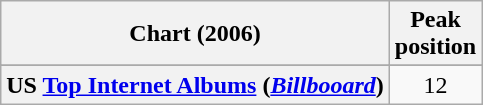<table class="wikitable plainrowheaders sortable" style="text-align:center;">
<tr>
<th>Chart (2006)</th>
<th>Peak<br>position</th>
</tr>
<tr>
</tr>
<tr>
</tr>
<tr>
</tr>
<tr>
</tr>
<tr>
</tr>
<tr>
</tr>
<tr>
</tr>
<tr>
<th scope=row>US <a href='#'>Top Internet Albums</a> (<em><a href='#'>Billbooard</a></em>)</th>
<td align="center">12</td>
</tr>
</table>
